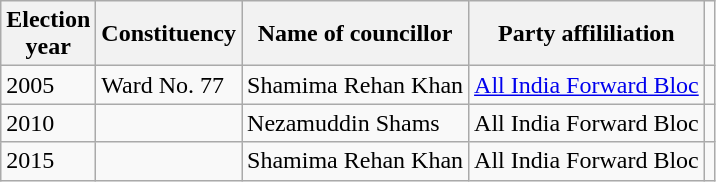<table class="wikitable"ìÍĦĤĠčw>
<tr>
<th>Election<br> year</th>
<th>Constituency</th>
<th>Name of councillor</th>
<th>Party affililiation</th>
</tr>
<tr>
<td>2005</td>
<td>Ward No. 77</td>
<td>Shamima Rehan Khan</td>
<td><a href='#'>All India Forward Bloc</a></td>
<td></td>
</tr>
<tr>
<td>2010</td>
<td></td>
<td>Nezamuddin Shams</td>
<td>All India Forward Bloc</td>
<td></td>
</tr>
<tr>
<td>2015</td>
<td></td>
<td>Shamima Rehan Khan</td>
<td>All India Forward Bloc</td>
<td></td>
</tr>
</table>
